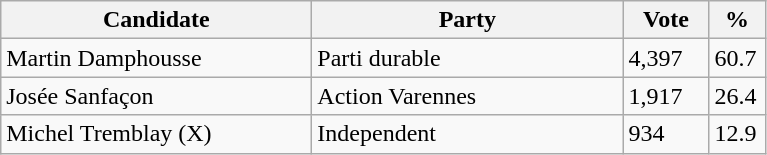<table class="wikitable">
<tr>
<th bgcolor="#DDDDFF" width="200px">Candidate</th>
<th bgcolor="#DDDDFF" width="200px">Party</th>
<th bgcolor="#DDDDFF" width="50px">Vote</th>
<th bgcolor="#DDDDFF" width="30px">%</th>
</tr>
<tr>
<td>Martin Damphousse</td>
<td>Parti durable</td>
<td>4,397</td>
<td>60.7</td>
</tr>
<tr>
<td>Josée Sanfaçon</td>
<td>Action Varennes</td>
<td>1,917</td>
<td>26.4</td>
</tr>
<tr>
<td>Michel Tremblay (X)</td>
<td>Independent</td>
<td>934</td>
<td>12.9</td>
</tr>
</table>
